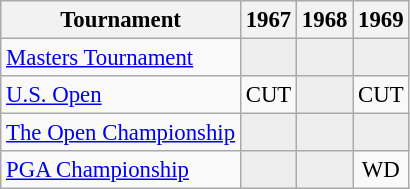<table class="wikitable" style="font-size:95%;text-align:center;">
<tr>
<th>Tournament</th>
<th>1967</th>
<th>1968</th>
<th>1969</th>
</tr>
<tr>
<td align=left><a href='#'>Masters Tournament</a></td>
<td style="background:#eeeeee;"></td>
<td style="background:#eeeeee;"></td>
<td style="background:#eeeeee;"></td>
</tr>
<tr>
<td align=left><a href='#'>U.S. Open</a></td>
<td>CUT</td>
<td style="background:#eeeeee;"></td>
<td>CUT</td>
</tr>
<tr>
<td align=left><a href='#'>The Open Championship</a></td>
<td style="background:#eeeeee;"></td>
<td style="background:#eeeeee;"></td>
<td style="background:#eeeeee;"></td>
</tr>
<tr>
<td align=left><a href='#'>PGA Championship</a></td>
<td style="background:#eeeeee;"></td>
<td style="background:#eeeeee;"></td>
<td>WD</td>
</tr>
</table>
